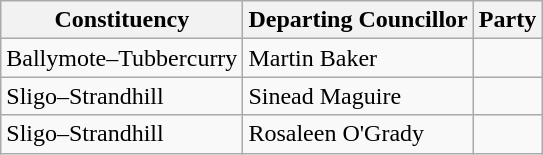<table class="wikitable sortable">
<tr>
<th>Constituency</th>
<th>Departing Councillor</th>
<th colspan="2">Party</th>
</tr>
<tr>
<td>Ballymote–Tubbercurry</td>
<td>Martin Baker</td>
<td></td>
</tr>
<tr>
<td>Sligo–Strandhill</td>
<td>Sinead Maguire</td>
<td></td>
</tr>
<tr>
<td>Sligo–Strandhill</td>
<td>Rosaleen O'Grady</td>
<td></td>
</tr>
</table>
